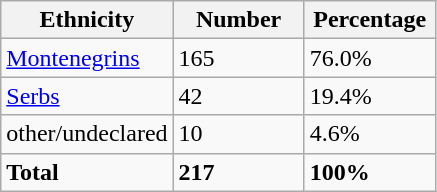<table class="wikitable">
<tr>
<th width="100px">Ethnicity</th>
<th width="80px">Number</th>
<th width="80px">Percentage</th>
</tr>
<tr>
<td><a href='#'>Montenegrins</a></td>
<td>165</td>
<td>76.0%</td>
</tr>
<tr>
<td><a href='#'>Serbs</a></td>
<td>42</td>
<td>19.4%</td>
</tr>
<tr>
<td>other/undeclared</td>
<td>10</td>
<td>4.6%</td>
</tr>
<tr>
<td><strong>Total</strong></td>
<td><strong>217</strong></td>
<td><strong>100%</strong></td>
</tr>
</table>
